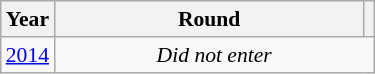<table class="wikitable" style="text-align: center; font-size:90%">
<tr>
<th>Year</th>
<th style="width:200px">Round</th>
<th></th>
</tr>
<tr>
<td><a href='#'>2014</a></td>
<td colspan="2"><em>Did not enter</em></td>
</tr>
</table>
